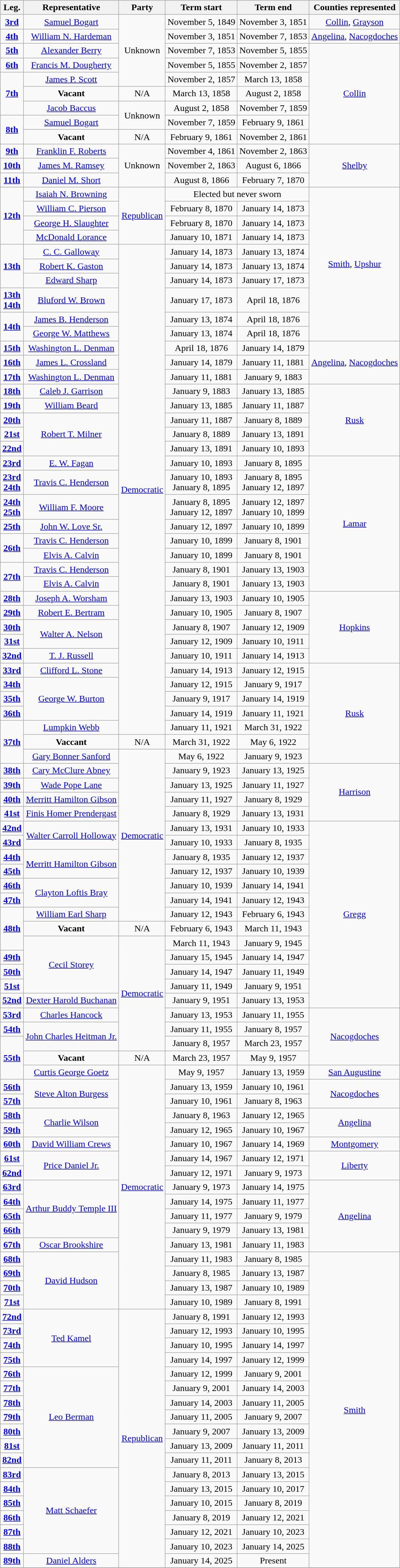<table class="wikitable" style="text-align:center">
<tr>
<th>Leg.</th>
<th>Representative</th>
<th>Party</th>
<th>Term start</th>
<th>Term end</th>
<th>Counties represented</th>
</tr>
<tr>
<td><a href='#'><strong>3rd</strong></a></td>
<td><a href='#'>Samuel Bogart</a></td>
<td rowspan=5>Unknown</td>
<td>November 5, 1849</td>
<td>November 3, 1851</td>
<td><a href='#'>Collin</a>, <a href='#'>Grayson</a></td>
</tr>
<tr>
<td><a href='#'><strong>4th</strong></a></td>
<td><a href='#'>William N. Hardeman</a></td>
<td>November 3, 1851</td>
<td>November 7, 1853</td>
<td><a href='#'>Angelina</a>, <a href='#'>Nacogdoches</a></td>
</tr>
<tr>
<td><a href='#'><strong>5th</strong></a></td>
<td><a href='#'>Alexander Berry</a></td>
<td>November 7, 1853</td>
<td>November 5, 1855</td>
<td rowspan=7><a href='#'>Collin</a></td>
</tr>
<tr>
<td><a href='#'><strong>6th</strong></a></td>
<td><a href='#'>Francis M. Dougherty</a></td>
<td>November 5, 1855</td>
<td>November 2, 1857</td>
</tr>
<tr>
<td rowspan=3><a href='#'><strong>7th</strong></a></td>
<td><a href='#'>James P. Scott</a></td>
<td>November 2, 1857</td>
<td>March 13, 1858</td>
</tr>
<tr>
<td><strong>Vacant</strong></td>
<td>N/A</td>
<td>March 13, 1858</td>
<td>August 2, 1858</td>
</tr>
<tr>
<td><a href='#'>Jacob Baccus</a></td>
<td rowspan=2>Unknown</td>
<td>August 2, 1858</td>
<td>November 7, 1859</td>
</tr>
<tr>
<td rowspan=2><a href='#'><strong>8th</strong></a></td>
<td><a href='#'>Samuel Bogart</a></td>
<td>November 7, 1859</td>
<td>February 9, 1861</td>
</tr>
<tr>
<td><strong>Vacant</strong></td>
<td>N/A</td>
<td>February 9, 1861</td>
<td>November 2, 1861</td>
</tr>
<tr>
<td><a href='#'><strong>9th</strong></a></td>
<td><a href='#'>Franklin F. Roberts</a></td>
<td rowspan=3>Unknown</td>
<td>November 4, 1861</td>
<td>November 2, 1863</td>
<td rowspan=3><a href='#'>Shelby</a></td>
</tr>
<tr>
<td><a href='#'><strong>10th</strong></a></td>
<td><a href='#'>James M. Ramsey</a></td>
<td>November 2, 1863</td>
<td>August 6, 1866</td>
</tr>
<tr>
<td><a href='#'><strong>11th</strong></a></td>
<td><a href='#'>Daniel M. Short</a></td>
<td>August 8, 1866</td>
<td>February 7, 1870</td>
</tr>
<tr>
<td rowspan=4><a href='#'><strong>12th</strong></a></td>
<td><a href='#'>Isaiah N. Browning</a></td>
<td rowspan=4 ><a href='#'>Republican</a></td>
<td colspan=2>Elected but never sworn</td>
<td rowspan=10><a href='#'>Smith</a>, <a href='#'>Upshur</a></td>
</tr>
<tr>
<td><a href='#'>William C. Pierson</a></td>
<td>February 8, 1870</td>
<td>January 14, 1873</td>
</tr>
<tr>
<td><a href='#'>George H. Slaughter</a></td>
<td>February 8, 1870</td>
<td>January 14, 1873</td>
</tr>
<tr>
<td><a href='#'>McDonald Lorance</a></td>
<td>January 10, 1871</td>
<td>January 14, 1873</td>
</tr>
<tr>
<td rowspan=3><a href='#'><strong>13th</strong></a></td>
<td><a href='#'>C. C. Galloway</a></td>
<td rowspan=32 ><a href='#'>Democratic</a></td>
<td>January 14, 1873</td>
<td>January 13, 1874</td>
</tr>
<tr>
<td><a href='#'>Robert K. Gaston</a></td>
<td>January 14, 1873</td>
<td>January 13, 1874</td>
</tr>
<tr>
<td><a href='#'>Edward Sharp</a></td>
<td>January 14, 1873</td>
<td>January 17, 1873</td>
</tr>
<tr>
<td><a href='#'><strong>13th</strong></a><br><a href='#'><strong>14th</strong></a></td>
<td><a href='#'>Bluford W. Brown</a></td>
<td>January 17, 1873</td>
<td>April 18, 1876</td>
</tr>
<tr>
<td rowspan=2><a href='#'><strong>14th</strong></a></td>
<td><a href='#'>James B. Henderson</a></td>
<td>January 13, 1874</td>
<td>April 18, 1876</td>
</tr>
<tr>
<td><a href='#'>George W. Matthews</a></td>
<td>January 13, 1874</td>
<td>April 18, 1876</td>
</tr>
<tr>
<td><a href='#'><strong>15th</strong></a></td>
<td><a href='#'>Washington L. Denman</a></td>
<td>April 18, 1876</td>
<td>January 14, 1879</td>
<td rowspan=3><a href='#'>Angelina</a>, <a href='#'>Nacogdoches</a></td>
</tr>
<tr>
<td><a href='#'><strong>16th</strong></a></td>
<td><a href='#'>James L. Crossland</a></td>
<td>January 14, 1879</td>
<td>January 11, 1881</td>
</tr>
<tr>
<td><a href='#'><strong>17th</strong></a></td>
<td><a href='#'>Washington L. Denman</a></td>
<td>January 11, 1881</td>
<td>January 9, 1883</td>
</tr>
<tr>
<td><a href='#'><strong>18th</strong></a></td>
<td><a href='#'>Caleb J. Garrison</a></td>
<td>January 9, 1883</td>
<td>January 13, 1885</td>
<td rowspan=5><a href='#'>Rusk</a></td>
</tr>
<tr>
<td><a href='#'><strong>19th</strong></a></td>
<td><a href='#'>William Beard</a></td>
<td>January 13, 1885</td>
<td>January 11, 1887</td>
</tr>
<tr>
<td><a href='#'><strong>20th</strong></a></td>
<td rowspan=3><a href='#'>Robert T. Milner</a></td>
<td>January 11, 1887</td>
<td>January 8, 1889</td>
</tr>
<tr>
<td><a href='#'><strong>21st</strong></a></td>
<td>January 8, 1889</td>
<td>January 13, 1891</td>
</tr>
<tr>
<td><a href='#'><strong>22nd</strong></a></td>
<td>January 13, 1891</td>
<td>January 10, 1893</td>
</tr>
<tr>
<td><a href='#'><strong>23rd</strong></a></td>
<td><a href='#'>E. W. Fagan</a></td>
<td>January 10, 1893</td>
<td>January 8, 1895</td>
<td rowspan=8><a href='#'>Lamar</a></td>
</tr>
<tr>
<td><a href='#'><strong>23rd</strong></a><br><a href='#'><strong>24th</strong></a></td>
<td><a href='#'>Travis C. Henderson</a></td>
<td>January 10, 1893<br>January 8, 1895</td>
<td>January 8, 1895<br>January 12, 1897</td>
</tr>
<tr>
<td><a href='#'><strong>24th</strong></a><br><a href='#'><strong>25th</strong></a></td>
<td><a href='#'>William F. Moore</a></td>
<td>January 8, 1895<br>January 12, 1897</td>
<td>January 12, 1897<br>January 10, 1899</td>
</tr>
<tr>
<td><a href='#'><strong>25th</strong></a></td>
<td><a href='#'>John W. Love Sr.</a></td>
<td>January 12, 1897</td>
<td>January 10, 1899</td>
</tr>
<tr>
<td rowspan=2><a href='#'><strong>26th</strong></a></td>
<td><a href='#'>Travis C. Henderson</a></td>
<td>January 10, 1899</td>
<td>January 8, 1901</td>
</tr>
<tr>
<td><a href='#'>Elvis A. Calvin</a></td>
<td>January 10, 1899</td>
<td>January 8, 1901</td>
</tr>
<tr>
<td rowspan=2><a href='#'><strong>27th</strong></a></td>
<td><a href='#'>Travis C. Henderson</a></td>
<td>January 8, 1901</td>
<td>January 13, 1903</td>
</tr>
<tr>
<td><a href='#'>Elvis A. Calvin</a></td>
<td>January 8, 1901</td>
<td>January 13, 1903</td>
</tr>
<tr>
<td><a href='#'><strong>28th</strong></a></td>
<td><a href='#'>Joseph A. Worsham</a></td>
<td>January 13, 1903</td>
<td>January 10, 1905</td>
<td rowspan=5><a href='#'>Hopkins</a></td>
</tr>
<tr>
<td><a href='#'><strong>29th</strong></a></td>
<td><a href='#'>Robert E. Bertram</a></td>
<td>January 10, 1905</td>
<td>January 8, 1907</td>
</tr>
<tr>
<td><a href='#'><strong>30th</strong></a></td>
<td rowspan=2><a href='#'>Walter A. Nelson</a></td>
<td>January 8, 1907</td>
<td>January 12, 1909</td>
</tr>
<tr>
<td><a href='#'><strong>31st</strong></a></td>
<td>January 12, 1909</td>
<td>January 10, 1911</td>
</tr>
<tr>
<td><a href='#'><strong>32nd</strong></a></td>
<td><a href='#'>T. J. Russell</a></td>
<td>January 10, 1911</td>
<td>January 14, 1913</td>
</tr>
<tr>
<td><a href='#'><strong>33rd</strong></a></td>
<td><a href='#'>Clifford L. Stone</a></td>
<td>January 14, 1913</td>
<td>January 12, 1915</td>
<td rowspan=7><a href='#'>Rusk</a></td>
</tr>
<tr>
<td><a href='#'><strong>34th</strong></a></td>
<td rowspan=3><a href='#'>George W. Burton</a></td>
<td>January 12, 1915</td>
<td>January 9, 1917</td>
</tr>
<tr>
<td><a href='#'><strong>35th</strong></a></td>
<td>January 9, 1917</td>
<td>January 14, 1919</td>
</tr>
<tr>
<td><a href='#'><strong>36th</strong></a></td>
<td>January 14, 1919</td>
<td>January 11, 1921</td>
</tr>
<tr>
<td rowspan=3><a href='#'><strong>37th</strong></a></td>
<td><a href='#'>Lumpkin Webb</a></td>
<td>January 11, 1921</td>
<td>March 31, 1922</td>
</tr>
<tr>
<td><strong>Vaccant</strong></td>
<td>N/A</td>
<td>March 31, 1922</td>
<td>May 6, 1922</td>
</tr>
<tr>
<td><a href='#'>Gary Bonner Sanford</a></td>
<td rowspan=12 ><a href='#'>Democratic</a></td>
<td>May 6, 1922</td>
<td>January 9, 1923</td>
</tr>
<tr>
<td><a href='#'><strong>38th</strong></a></td>
<td><a href='#'>Cary McClure Abney</a></td>
<td>January 9, 1923</td>
<td>January 13, 1925</td>
<td rowspan=4><a href='#'>Harrison</a></td>
</tr>
<tr>
<td><a href='#'><strong>39th</strong></a></td>
<td><a href='#'>Wade Pope Lane</a></td>
<td>January 13, 1925</td>
<td>January 11, 1927</td>
</tr>
<tr>
<td><a href='#'><strong>40th</strong></a></td>
<td><a href='#'>Merritt Hamilton Gibson</a></td>
<td>January 11, 1927</td>
<td>January 8, 1929</td>
</tr>
<tr>
<td><a href='#'><strong>41st</strong></a></td>
<td><a href='#'>Finis Homer Prendergast</a></td>
<td>January 8, 1929</td>
<td>January 13, 1931</td>
</tr>
<tr>
<td><a href='#'><strong>42nd</strong></a></td>
<td rowspan=2><a href='#'>Walter Carroll Holloway</a></td>
<td>January 13, 1931</td>
<td>January 10, 1933</td>
<td rowspan=13><a href='#'>Gregg</a></td>
</tr>
<tr>
<td><a href='#'><strong>43rd</strong></a></td>
<td>January 10, 1933</td>
<td>January 8, 1935</td>
</tr>
<tr>
<td><a href='#'><strong>44th</strong></a></td>
<td rowspan=2><a href='#'>Merritt Hamilton Gibson</a></td>
<td>January 8, 1935</td>
<td>January 12, 1937</td>
</tr>
<tr>
<td><a href='#'><strong>45th</strong></a></td>
<td>January 12, 1937</td>
<td>January 10, 1939</td>
</tr>
<tr>
<td><a href='#'><strong>46th</strong></a></td>
<td rowspan=2><a href='#'>Clayton Loftis Bray</a></td>
<td>January 10, 1939</td>
<td>January 14, 1941</td>
</tr>
<tr>
<td><a href='#'><strong>47th</strong></a></td>
<td>January 14, 1941</td>
<td>January 12, 1943</td>
</tr>
<tr>
<td rowspan=3><a href='#'><strong>48th</strong></a></td>
<td><a href='#'>William Earl Sharp</a></td>
<td>January 12, 1943</td>
<td>February 6, 1943</td>
</tr>
<tr>
<td><strong>Vacant</strong></td>
<td>N/A</td>
<td>February 6, 1943</td>
<td>March 11, 1943</td>
</tr>
<tr>
<td rowspan=4><a href='#'>Cecil Storey</a></td>
<td rowspan=8 ><a href='#'>Democratic</a></td>
<td>March 11, 1943</td>
<td>January 9, 1945</td>
</tr>
<tr>
<td><a href='#'><strong>49th</strong></a></td>
<td>January 15, 1945</td>
<td>January 14, 1947</td>
</tr>
<tr>
<td><a href='#'><strong>50th</strong></a></td>
<td>January 14, 1947</td>
<td>January 11, 1949</td>
</tr>
<tr>
<td><a href='#'><strong>51st</strong></a></td>
<td>January 11, 1949</td>
<td>January 9, 1951</td>
</tr>
<tr>
<td><a href='#'><strong>52nd</strong></a></td>
<td><a href='#'>Dexter Harold Buchanan</a></td>
<td>January 9, 1951</td>
<td>January 13, 1953</td>
</tr>
<tr>
<td><a href='#'><strong>53rd</strong></a></td>
<td><a href='#'>Charles Hancock</a></td>
<td>January 13, 1953</td>
<td>January 11, 1955</td>
<td rowspan=4><a href='#'>Nacogdoches</a></td>
</tr>
<tr>
<td><a href='#'><strong>54th</strong></a></td>
<td rowspan=2><a href='#'>John Charles Heitman Jr.</a></td>
<td>January 11, 1955</td>
<td>January 8, 1957</td>
</tr>
<tr>
<td rowspan=3><a href='#'><strong>55th</strong></a></td>
<td>January 8, 1957</td>
<td>March 23, 1957</td>
</tr>
<tr>
<td><strong>Vacant</strong></td>
<td>N/A</td>
<td>March 23, 1957</td>
<td>May 9, 1957</td>
</tr>
<tr>
<td><a href='#'>Curtis George Goetz</a></td>
<td rowspan=17 ><a href='#'>Democratic</a></td>
<td>May 9, 1957</td>
<td>January 13, 1959</td>
<td><a href='#'>San Augustine</a></td>
</tr>
<tr>
<td><a href='#'><strong>56th</strong></a></td>
<td rowspan=2><a href='#'>Steve Alton Burgess</a></td>
<td>January 13, 1959</td>
<td>January 10, 1961</td>
<td rowspan=2><a href='#'>Nacogdoches</a></td>
</tr>
<tr>
<td><a href='#'><strong>57th</strong></a></td>
<td>January 10, 1961</td>
<td>January 8, 1963</td>
</tr>
<tr>
<td><a href='#'><strong>58th</strong></a></td>
<td rowspan=2><a href='#'>Charlie Wilson</a></td>
<td>January 8, 1963</td>
<td>January 12, 1965</td>
<td rowspan=2><a href='#'>Angelina</a></td>
</tr>
<tr>
<td><a href='#'><strong>59th</strong></a></td>
<td>January 12, 1965</td>
<td>January 10, 1967</td>
</tr>
<tr>
<td><a href='#'><strong>60th</strong></a></td>
<td><a href='#'>David William Crews</a></td>
<td>January 10, 1967</td>
<td>January 14, 1969</td>
<td><a href='#'>Montgomery</a></td>
</tr>
<tr>
<td><a href='#'><strong>61st</strong></a></td>
<td rowspan=2><a href='#'>Price Daniel Jr.</a></td>
<td>January 14, 1967</td>
<td>January 12, 1971</td>
<td rowspan=2><a href='#'>Liberty</a></td>
</tr>
<tr>
<td><a href='#'><strong>62nd</strong></a></td>
<td>January 12, 1971</td>
<td>January 9, 1973</td>
</tr>
<tr>
<td><a href='#'><strong>63rd</strong></a></td>
<td rowspan=4><a href='#'>Arthur Buddy Temple III</a></td>
<td>January 9, 1973</td>
<td>January 14, 1975</td>
<td rowspan=5><a href='#'>Angelina</a></td>
</tr>
<tr>
<td><a href='#'><strong>64th</strong></a></td>
<td>January 14, 1975</td>
<td>January 11, 1977</td>
</tr>
<tr>
<td><a href='#'><strong>65th</strong></a></td>
<td>January 11, 1977</td>
<td>January 9, 1979</td>
</tr>
<tr>
<td><a href='#'><strong>66th</strong></a></td>
<td>January 9, 1979</td>
<td>January 13, 1981</td>
</tr>
<tr>
<td><a href='#'><strong>67th</strong></a></td>
<td><a href='#'>Oscar Brookshire</a></td>
<td>January 13, 1981</td>
<td>January 11, 1983</td>
</tr>
<tr>
<td><a href='#'><strong>68th</strong></a></td>
<td rowspan=4><a href='#'>David Hudson</a></td>
<td>January 11, 1983</td>
<td>January 8, 1985</td>
<td rowspan="22"><a href='#'>Smith</a></td>
</tr>
<tr>
<td><a href='#'><strong>69th</strong></a></td>
<td>January 8, 1985</td>
<td>January 13, 1987</td>
</tr>
<tr>
<td><a href='#'><strong>70th</strong></a></td>
<td>January 13, 1987</td>
<td>January 10, 1989</td>
</tr>
<tr>
<td><a href='#'><strong>71st</strong></a></td>
<td>January 10, 1989</td>
<td>January 8, 1991</td>
</tr>
<tr>
<td><a href='#'><strong>72nd</strong></a></td>
<td rowspan=4><a href='#'>Ted Kamel</a></td>
<td rowspan=18 ><a href='#'>Republican</a></td>
<td>January 8, 1991</td>
<td>January 12, 1993</td>
</tr>
<tr>
<td><a href='#'><strong>73rd</strong></a></td>
<td>January 12, 1993</td>
<td>January 10, 1995</td>
</tr>
<tr>
<td><a href='#'><strong>74th</strong></a></td>
<td>January 10, 1995</td>
<td>January 14, 1997</td>
</tr>
<tr>
<td><a href='#'><strong>75th</strong></a></td>
<td>January 14, 1997</td>
<td>January 12, 1999</td>
</tr>
<tr>
<td><a href='#'><strong>76th</strong></a></td>
<td rowspan=7><a href='#'>Leo Berman</a></td>
<td>January 12, 1999</td>
<td>January 9, 2001</td>
</tr>
<tr>
<td><a href='#'><strong>77th</strong></a></td>
<td>January 9, 2001</td>
<td>January 14, 2003</td>
</tr>
<tr>
<td><a href='#'><strong>78th</strong></a></td>
<td>January 14, 2003</td>
<td>January 11, 2005</td>
</tr>
<tr>
<td><a href='#'><strong>79th</strong></a></td>
<td>January 11, 2005</td>
<td>January 9, 2007</td>
</tr>
<tr>
<td><a href='#'><strong>80th</strong></a></td>
<td>January 9, 2007</td>
<td>January 13, 2009</td>
</tr>
<tr>
<td><a href='#'><strong>81st</strong></a></td>
<td>January 13, 2009</td>
<td>January 11, 2011</td>
</tr>
<tr>
<td><a href='#'><strong>82nd</strong></a></td>
<td>January 11, 2011</td>
<td>January 8, 2013</td>
</tr>
<tr>
<td><a href='#'><strong>83rd</strong></a></td>
<td rowspan=6><a href='#'>Matt Schaefer</a></td>
<td>January 8, 2013</td>
<td>January 13, 2015</td>
</tr>
<tr>
<td><a href='#'><strong>84th</strong></a></td>
<td>January 13, 2015</td>
<td>January 10, 2017</td>
</tr>
<tr>
<td><a href='#'><strong>85th</strong></a></td>
<td>January 10, 2015</td>
<td>January 8, 2019</td>
</tr>
<tr>
<td><a href='#'><strong>86th</strong></a></td>
<td>January 8, 2019</td>
<td>January 12, 2021</td>
</tr>
<tr>
<td><a href='#'><strong>87th</strong></a></td>
<td>January 12, 2021</td>
<td>January 10, 2023</td>
</tr>
<tr>
<td><a href='#'><strong>88th</strong></a></td>
<td>January 10, 2023</td>
<td>January 14, 2025</td>
</tr>
<tr>
<td><a href='#'><strong>89th</strong></a></td>
<td><a href='#'>Daniel Alders</a></td>
<td>January 14, 2025</td>
<td>Present</td>
</tr>
<tr>
</tr>
</table>
